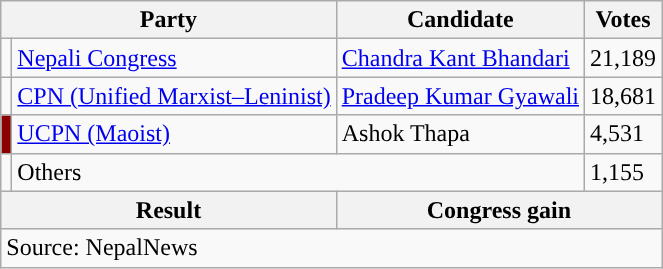<table class="wikitable">
<tr>
<th colspan="2">Party</th>
<th>Candidate</th>
<th>Votes</th>
</tr>
<tr>
<td style="background-color:"></td>
<td><a href='#'>Nepali Congress</a></td>
<td><a href='#'>Chandra Kant Bhandari</a></td>
<td>21,189</td>
</tr>
<tr>
<td style="background-color:"></td>
<td><a href='#'>CPN (Unified Marxist–Leninist)</a></td>
<td><a href='#'>Pradeep Kumar Gyawali</a></td>
<td>18,681</td>
</tr>
<tr>
<td style="background-color:darkred"></td>
<td><a href='#'>UCPN (Maoist)</a></td>
<td>Ashok Thapa</td>
<td>4,531</td>
</tr>
<tr>
<td></td>
<td colspan="2">Others</td>
<td>1,155</td>
</tr>
<tr>
<th colspan="2">Result</th>
<th colspan="2">Congress gain</th>
</tr>
<tr>
<td colspan="4">Source: NepalNews</td>
</tr>
</table>
